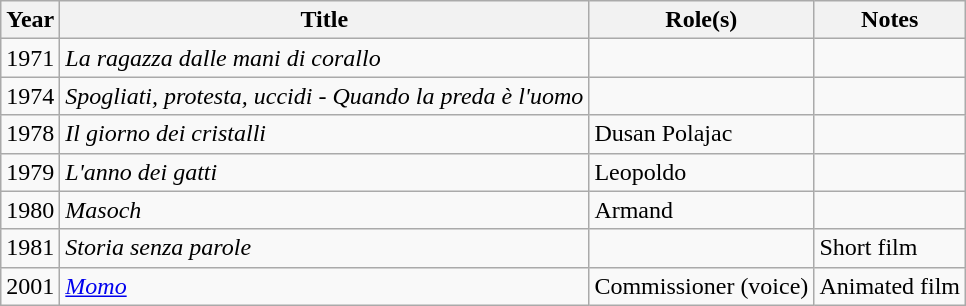<table class="wikitable plainrowheaders sortable">
<tr>
<th scope="col">Year</th>
<th scope="col">Title</th>
<th scope="col">Role(s)</th>
<th scope="col" class="unsortable">Notes</th>
</tr>
<tr>
<td>1971</td>
<td><em>La ragazza dalle mani di corallo</em></td>
<td></td>
<td></td>
</tr>
<tr>
<td>1974</td>
<td><em>Spogliati, protesta, uccidi - Quando la preda è l'uomo</em></td>
<td></td>
<td></td>
</tr>
<tr>
<td>1978</td>
<td><em>Il giorno dei cristalli</em></td>
<td>Dusan Polajac</td>
<td></td>
</tr>
<tr>
<td>1979</td>
<td><em>L'anno dei gatti</em></td>
<td>Leopoldo</td>
<td></td>
</tr>
<tr>
<td>1980</td>
<td><em>Masoch</em></td>
<td>Armand</td>
<td></td>
</tr>
<tr>
<td>1981</td>
<td><em>Storia senza parole</em></td>
<td></td>
<td>Short film</td>
</tr>
<tr>
<td>2001</td>
<td><em><a href='#'>Momo</a></em></td>
<td>Commissioner (voice)</td>
<td>Animated film</td>
</tr>
</table>
